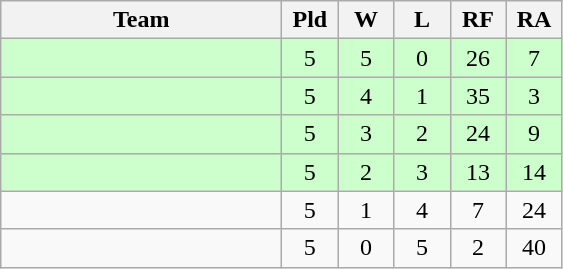<table class="wikitable" style="text-align: center;">
<tr>
<th width="180">Team</th>
<th width="30">Pld</th>
<th width="30">W</th>
<th width="30">L</th>
<th width="30">RF</th>
<th width="30">RA</th>
</tr>
<tr bgcolor=ccffcc>
<td style="text-align:left"></td>
<td>5</td>
<td>5</td>
<td>0</td>
<td>26</td>
<td>7</td>
</tr>
<tr bgcolor=ccffcc>
<td style="text-align:left"></td>
<td>5</td>
<td>4</td>
<td>1</td>
<td>35</td>
<td>3</td>
</tr>
<tr bgcolor=ccffcc>
<td style="text-align:left"></td>
<td>5</td>
<td>3</td>
<td>2</td>
<td>24</td>
<td>9</td>
</tr>
<tr bgcolor=ccffcc>
<td style="text-align:left"></td>
<td>5</td>
<td>2</td>
<td>3</td>
<td>13</td>
<td>14</td>
</tr>
<tr>
<td style="text-align:left"></td>
<td>5</td>
<td>1</td>
<td>4</td>
<td>7</td>
<td>24</td>
</tr>
<tr>
<td style="text-align:left"></td>
<td>5</td>
<td>0</td>
<td>5</td>
<td>2</td>
<td>40</td>
</tr>
</table>
